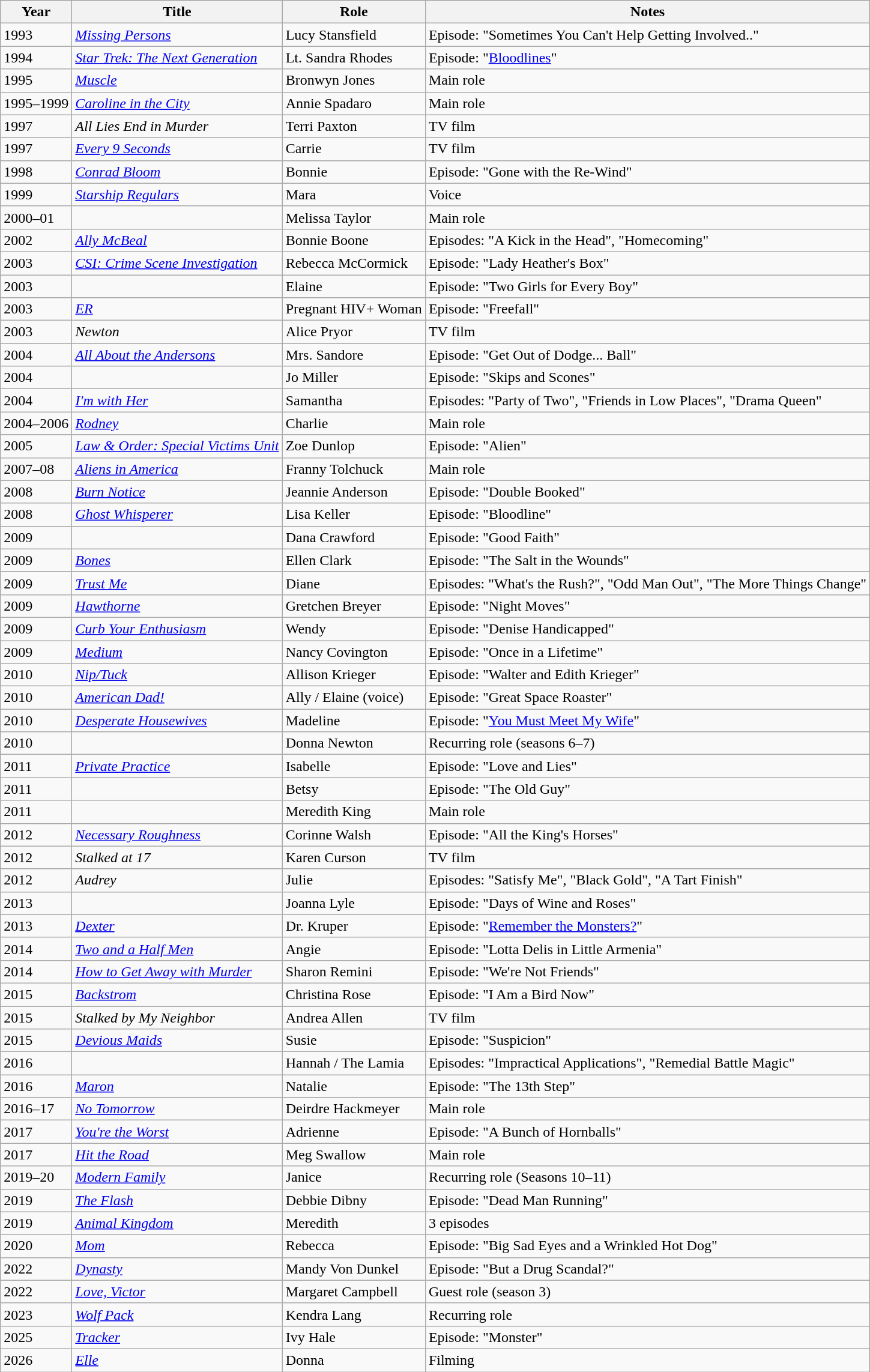<table class="wikitable sortable">
<tr>
<th>Year</th>
<th>Title</th>
<th>Role</th>
<th class="unsortable">Notes</th>
</tr>
<tr>
<td>1993</td>
<td><em><a href='#'>Missing Persons</a></em></td>
<td>Lucy Stansfield</td>
<td>Episode: "Sometimes You Can't Help Getting Involved.."</td>
</tr>
<tr>
<td>1994</td>
<td><em><a href='#'>Star Trek: The Next Generation</a></em></td>
<td>Lt. Sandra Rhodes</td>
<td>Episode: "<a href='#'>Bloodlines</a>"</td>
</tr>
<tr>
<td>1995</td>
<td><em><a href='#'>Muscle</a></em></td>
<td>Bronwyn Jones</td>
<td>Main role</td>
</tr>
<tr>
<td>1995–1999</td>
<td><em><a href='#'>Caroline in the City</a></em></td>
<td>Annie Spadaro</td>
<td>Main role</td>
</tr>
<tr>
<td>1997</td>
<td><em>All Lies End in Murder</em></td>
<td>Terri Paxton</td>
<td>TV film</td>
</tr>
<tr>
<td>1997</td>
<td><em><a href='#'>Every 9 Seconds</a></em></td>
<td>Carrie</td>
<td>TV film</td>
</tr>
<tr>
<td>1998</td>
<td><em><a href='#'>Conrad Bloom</a></em></td>
<td>Bonnie</td>
<td>Episode: "Gone with the Re-Wind"</td>
</tr>
<tr>
<td>1999</td>
<td><em><a href='#'>Starship Regulars</a></em></td>
<td>Mara</td>
<td>Voice</td>
</tr>
<tr>
<td>2000–01</td>
<td><em></em></td>
<td>Melissa Taylor</td>
<td>Main role</td>
</tr>
<tr>
<td>2002</td>
<td><em><a href='#'>Ally McBeal</a></em></td>
<td>Bonnie Boone</td>
<td>Episodes: "A Kick in the Head", "Homecoming"</td>
</tr>
<tr>
<td>2003</td>
<td><em><a href='#'>CSI: Crime Scene Investigation</a></em></td>
<td>Rebecca McCormick</td>
<td>Episode: "Lady Heather's Box"</td>
</tr>
<tr>
<td>2003</td>
<td><em></em></td>
<td>Elaine</td>
<td>Episode: "Two Girls for Every Boy"</td>
</tr>
<tr>
<td>2003</td>
<td><em><a href='#'>ER</a></em></td>
<td>Pregnant HIV+ Woman</td>
<td>Episode: "Freefall"</td>
</tr>
<tr>
<td>2003</td>
<td><em>Newton</em></td>
<td>Alice Pryor</td>
<td>TV film</td>
</tr>
<tr>
<td>2004</td>
<td><em><a href='#'>All About the Andersons</a></em></td>
<td>Mrs. Sandore</td>
<td>Episode: "Get Out of Dodge... Ball"</td>
</tr>
<tr>
<td>2004</td>
<td><em></em></td>
<td>Jo Miller</td>
<td>Episode: "Skips and Scones"</td>
</tr>
<tr>
<td>2004</td>
<td><em><a href='#'>I'm with Her</a></em></td>
<td>Samantha</td>
<td>Episodes: "Party of Two", "Friends in Low Places", "Drama Queen"</td>
</tr>
<tr>
<td>2004–2006</td>
<td><em><a href='#'>Rodney</a></em></td>
<td>Charlie</td>
<td>Main role</td>
</tr>
<tr>
<td>2005</td>
<td><em><a href='#'>Law & Order: Special Victims Unit</a></em></td>
<td>Zoe Dunlop</td>
<td>Episode: "Alien"</td>
</tr>
<tr>
<td>2007–08</td>
<td><em><a href='#'>Aliens in America</a></em></td>
<td>Franny Tolchuck</td>
<td>Main role</td>
</tr>
<tr>
<td>2008</td>
<td><em><a href='#'>Burn Notice</a></em></td>
<td>Jeannie Anderson</td>
<td>Episode: "Double Booked"</td>
</tr>
<tr>
<td>2008</td>
<td><em><a href='#'>Ghost Whisperer</a></em></td>
<td>Lisa Keller</td>
<td>Episode: "Bloodline"</td>
</tr>
<tr>
<td>2009</td>
<td><em></em></td>
<td>Dana Crawford</td>
<td>Episode: "Good Faith"</td>
</tr>
<tr>
<td>2009</td>
<td><em><a href='#'>Bones</a></em></td>
<td>Ellen Clark</td>
<td>Episode: "The Salt in the Wounds"</td>
</tr>
<tr>
<td>2009</td>
<td><em><a href='#'>Trust Me</a></em></td>
<td>Diane</td>
<td>Episodes: "What's the Rush?", "Odd Man Out", "The More Things Change"</td>
</tr>
<tr>
<td>2009</td>
<td><em><a href='#'>Hawthorne</a></em></td>
<td>Gretchen Breyer</td>
<td>Episode: "Night Moves"</td>
</tr>
<tr>
<td>2009</td>
<td><em><a href='#'>Curb Your Enthusiasm</a></em></td>
<td>Wendy</td>
<td>Episode: "Denise Handicapped"</td>
</tr>
<tr>
<td>2009</td>
<td><em><a href='#'>Medium</a></em></td>
<td>Nancy Covington</td>
<td>Episode: "Once in a Lifetime"</td>
</tr>
<tr>
<td>2010</td>
<td><em><a href='#'>Nip/Tuck</a></em></td>
<td>Allison Krieger</td>
<td>Episode: "Walter and Edith Krieger"</td>
</tr>
<tr>
<td>2010</td>
<td><em><a href='#'>American Dad!</a></em></td>
<td>Ally / Elaine (voice)</td>
<td>Episode: "Great Space Roaster"</td>
</tr>
<tr>
<td>2010</td>
<td><em><a href='#'>Desperate Housewives</a></em></td>
<td>Madeline</td>
<td>Episode: "<a href='#'>You Must Meet My Wife</a>"</td>
</tr>
<tr>
<td>2010</td>
<td><em></em></td>
<td>Donna Newton</td>
<td>Recurring role (seasons 6–7)</td>
</tr>
<tr>
<td>2011</td>
<td><em><a href='#'>Private Practice</a></em></td>
<td>Isabelle</td>
<td>Episode: "Love and Lies"</td>
</tr>
<tr>
<td>2011</td>
<td><em></em></td>
<td>Betsy</td>
<td>Episode: "The Old Guy"</td>
</tr>
<tr>
<td>2011</td>
<td><em></em></td>
<td>Meredith King</td>
<td>Main role</td>
</tr>
<tr>
<td>2012</td>
<td><em><a href='#'>Necessary Roughness</a></em></td>
<td>Corinne Walsh</td>
<td>Episode: "All the King's Horses"</td>
</tr>
<tr>
<td>2012</td>
<td><em>Stalked at 17</em></td>
<td>Karen Curson</td>
<td>TV film</td>
</tr>
<tr>
<td>2012</td>
<td><em>Audrey</em></td>
<td>Julie</td>
<td>Episodes: "Satisfy Me", "Black Gold", "A Tart Finish"</td>
</tr>
<tr>
<td>2013</td>
<td><em></em></td>
<td>Joanna Lyle</td>
<td>Episode: "Days of Wine and Roses"</td>
</tr>
<tr>
<td>2013</td>
<td><em><a href='#'>Dexter</a></em></td>
<td>Dr. Kruper</td>
<td>Episode: "<a href='#'>Remember the Monsters?</a>"</td>
</tr>
<tr>
<td>2014</td>
<td><em><a href='#'>Two and a Half Men</a></em></td>
<td>Angie</td>
<td>Episode: "Lotta Delis in Little Armenia"</td>
</tr>
<tr>
<td>2014</td>
<td><em><a href='#'>How to Get Away with Murder</a></em></td>
<td>Sharon Remini</td>
<td>Episode: "We're Not Friends"</td>
</tr>
<tr>
<td>2015</td>
<td><em><a href='#'>Backstrom</a></em></td>
<td>Christina Rose</td>
<td>Episode: "I Am a Bird Now"</td>
</tr>
<tr>
<td>2015</td>
<td><em>Stalked by My Neighbor</em></td>
<td>Andrea Allen</td>
<td>TV film</td>
</tr>
<tr>
<td>2015</td>
<td><em><a href='#'>Devious Maids</a></em></td>
<td>Susie</td>
<td>Episode: "Suspicion"</td>
</tr>
<tr>
<td>2016</td>
<td><em></em></td>
<td>Hannah / The Lamia</td>
<td>Episodes: "Impractical Applications", "Remedial Battle Magic"</td>
</tr>
<tr>
<td>2016</td>
<td><em><a href='#'>Maron</a></em></td>
<td>Natalie</td>
<td>Episode: "The 13th Step"</td>
</tr>
<tr>
<td>2016–17</td>
<td><em><a href='#'>No Tomorrow</a></em></td>
<td>Deirdre Hackmeyer</td>
<td>Main role</td>
</tr>
<tr>
<td>2017</td>
<td><em><a href='#'>You're the Worst</a></em></td>
<td>Adrienne</td>
<td>Episode: "A Bunch of Hornballs"</td>
</tr>
<tr>
<td>2017</td>
<td><em><a href='#'>Hit the Road</a></em></td>
<td>Meg Swallow</td>
<td>Main role</td>
</tr>
<tr>
<td>2019–20</td>
<td><em><a href='#'>Modern Family</a></em></td>
<td>Janice</td>
<td>Recurring role (Seasons 10–11)</td>
</tr>
<tr>
<td>2019</td>
<td><em><a href='#'>The Flash</a></em></td>
<td>Debbie Dibny</td>
<td>Episode: "Dead Man Running"</td>
</tr>
<tr>
<td>2019</td>
<td><em><a href='#'>Animal Kingdom</a></em></td>
<td>Meredith</td>
<td>3 episodes</td>
</tr>
<tr>
<td>2020</td>
<td><em><a href='#'>Mom</a></em></td>
<td>Rebecca</td>
<td>Episode: "Big Sad Eyes and a Wrinkled Hot Dog"</td>
</tr>
<tr>
<td>2022</td>
<td><em><a href='#'>Dynasty</a></em></td>
<td>Mandy Von Dunkel</td>
<td>Episode: "But a Drug Scandal?"</td>
</tr>
<tr>
<td>2022</td>
<td><em><a href='#'>Love, Victor</a></em></td>
<td>Margaret Campbell</td>
<td>Guest role (season 3)</td>
</tr>
<tr>
<td>2023</td>
<td><em><a href='#'>Wolf Pack</a></em></td>
<td>Kendra Lang</td>
<td>Recurring role</td>
</tr>
<tr>
<td>2025</td>
<td><em><a href='#'>Tracker</a></em></td>
<td>Ivy Hale</td>
<td>Episode: "Monster"</td>
</tr>
<tr>
<td>2026</td>
<td><em><a href='#'>Elle</a></em></td>
<td>Donna</td>
<td>Filming</td>
</tr>
</table>
